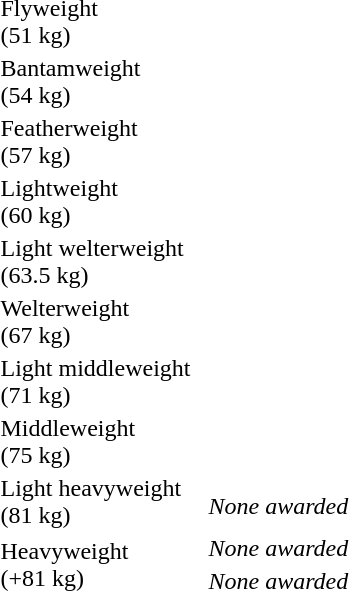<table>
<tr>
<td rowspan=2>Flyweight<br>(51 kg) </td>
<td rowspan=2></td>
<td rowspan=2></td>
<td></td>
</tr>
<tr>
<td></td>
</tr>
<tr>
<td rowspan=2>Bantamweight<br>(54 kg) </td>
<td rowspan=2></td>
<td rowspan=2></td>
<td></td>
</tr>
<tr>
<td></td>
</tr>
<tr>
<td rowspan=2>Featherweight<br>(57 kg) </td>
<td rowspan=2></td>
<td rowspan=2></td>
<td></td>
</tr>
<tr>
<td></td>
</tr>
<tr>
<td rowspan=2>Lightweight<br>(60 kg) </td>
<td rowspan=2></td>
<td rowspan=2></td>
<td></td>
</tr>
<tr>
<td></td>
</tr>
<tr>
<td rowspan=2>Light welterweight<br>(63.5 kg) </td>
<td rowspan=2></td>
<td rowspan=2></td>
<td></td>
</tr>
<tr>
<td></td>
</tr>
<tr>
<td rowspan=2>Welterweight<br>(67 kg) </td>
<td rowspan=2></td>
<td rowspan=2></td>
<td></td>
</tr>
<tr>
<td></td>
</tr>
<tr>
<td rowspan=2>Light middleweight<br>(71 kg) </td>
<td rowspan=2></td>
<td rowspan=2></td>
<td></td>
</tr>
<tr>
<td></td>
</tr>
<tr>
<td rowspan=2>Middleweight<br>(75 kg) </td>
<td rowspan=2></td>
<td rowspan=2></td>
<td></td>
</tr>
<tr>
<td></td>
</tr>
<tr>
<td rowspan=2>Light heavyweight<br>(81 kg) </td>
<td rowspan=2></td>
<td rowspan=2></td>
<td></td>
</tr>
<tr>
<td><em>None awarded</em></td>
</tr>
<tr>
<td rowspan=2>Heavyweight<br>(+81 kg) </td>
<td rowspan=2></td>
<td rowspan=2></td>
<td><em>None awarded</em></td>
</tr>
<tr>
<td><em>None awarded</em></td>
</tr>
</table>
